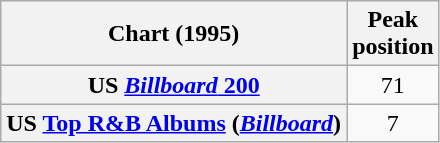<table class="wikitable sortable plainrowheaders" style="text-align:center">
<tr>
<th scope="col">Chart (1995)</th>
<th scope="col">Peak<br> position</th>
</tr>
<tr>
<th scope="row">US <a href='#'><em>Billboard</em> 200</a></th>
<td>71</td>
</tr>
<tr>
<th scope="row">US <a href='#'>Top R&B Albums</a> (<em><a href='#'>Billboard</a></em>)</th>
<td>7</td>
</tr>
</table>
